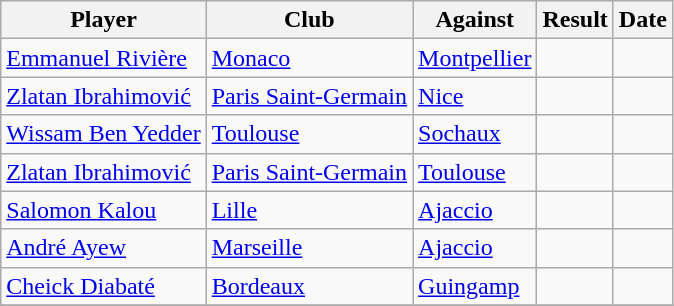<table class="wikitable sortable">
<tr>
<th>Player</th>
<th>Club</th>
<th>Against</th>
<th align="center">Result</th>
<th>Date</th>
</tr>
<tr>
<td> <a href='#'>Emmanuel Rivière</a></td>
<td><a href='#'>Monaco</a></td>
<td><a href='#'>Montpellier</a></td>
<td align="center"></td>
<td></td>
</tr>
<tr>
<td> <a href='#'>Zlatan Ibrahimović</a></td>
<td><a href='#'>Paris Saint-Germain</a></td>
<td><a href='#'>Nice</a></td>
<td align="center"></td>
<td></td>
</tr>
<tr>
<td> <a href='#'>Wissam Ben Yedder</a></td>
<td><a href='#'>Toulouse</a></td>
<td><a href='#'>Sochaux</a></td>
<td align="center"></td>
<td></td>
</tr>
<tr>
<td> <a href='#'>Zlatan Ibrahimović</a></td>
<td><a href='#'>Paris Saint-Germain</a></td>
<td><a href='#'>Toulouse</a></td>
<td align="center"></td>
<td></td>
</tr>
<tr>
<td> <a href='#'>Salomon Kalou</a></td>
<td><a href='#'>Lille</a></td>
<td><a href='#'>Ajaccio</a></td>
<td align="center"></td>
<td></td>
</tr>
<tr>
<td> <a href='#'>André Ayew</a></td>
<td><a href='#'>Marseille</a></td>
<td><a href='#'>Ajaccio</a></td>
<td align="center"></td>
<td></td>
</tr>
<tr>
<td> <a href='#'>Cheick Diabaté</a></td>
<td><a href='#'>Bordeaux</a></td>
<td><a href='#'>Guingamp</a></td>
<td align="center"></td>
<td></td>
</tr>
<tr>
</tr>
</table>
